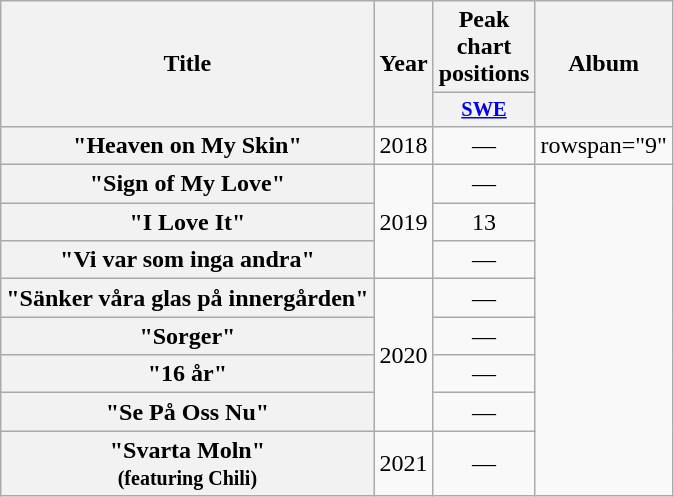<table class="wikitable plainrowheaders" style="text-align:center;">
<tr>
<th scope="col" rowspan="2">Title</th>
<th scope="col" rowspan="2">Year</th>
<th scope="col" colspan="1">Peak chart positions</th>
<th scope="col" rowspan="2">Album</th>
</tr>
<tr>
<th scope="col" style="width:3em;font-size:85%;"><a href='#'>SWE</a><br></th>
</tr>
<tr>
<th scope="row">"Heaven on My Skin"</th>
<td>2018</td>
<td>—</td>
<td>rowspan="9" </td>
</tr>
<tr>
<th scope="row">"Sign of My Love"</th>
<td rowspan="3">2019</td>
<td>—</td>
</tr>
<tr>
<th scope="row">"I Love It"</th>
<td>13</td>
</tr>
<tr>
<th scope="row">"Vi var som inga andra"</th>
<td>—</td>
</tr>
<tr>
<th scope="row">"Sänker våra glas på innergården"</th>
<td rowspan="4">2020</td>
<td>—</td>
</tr>
<tr>
<th scope="row">"Sorger"</th>
<td>—</td>
</tr>
<tr>
<th scope="row">"16 år"</th>
<td>—</td>
</tr>
<tr>
<th scope="row">"Se På Oss Nu"</th>
<td>—</td>
</tr>
<tr>
<th scope="row">"Svarta Moln"<br><small>(featuring Chili)</small></th>
<td rowspan="1">2021</td>
<td>—</td>
</tr>
</table>
